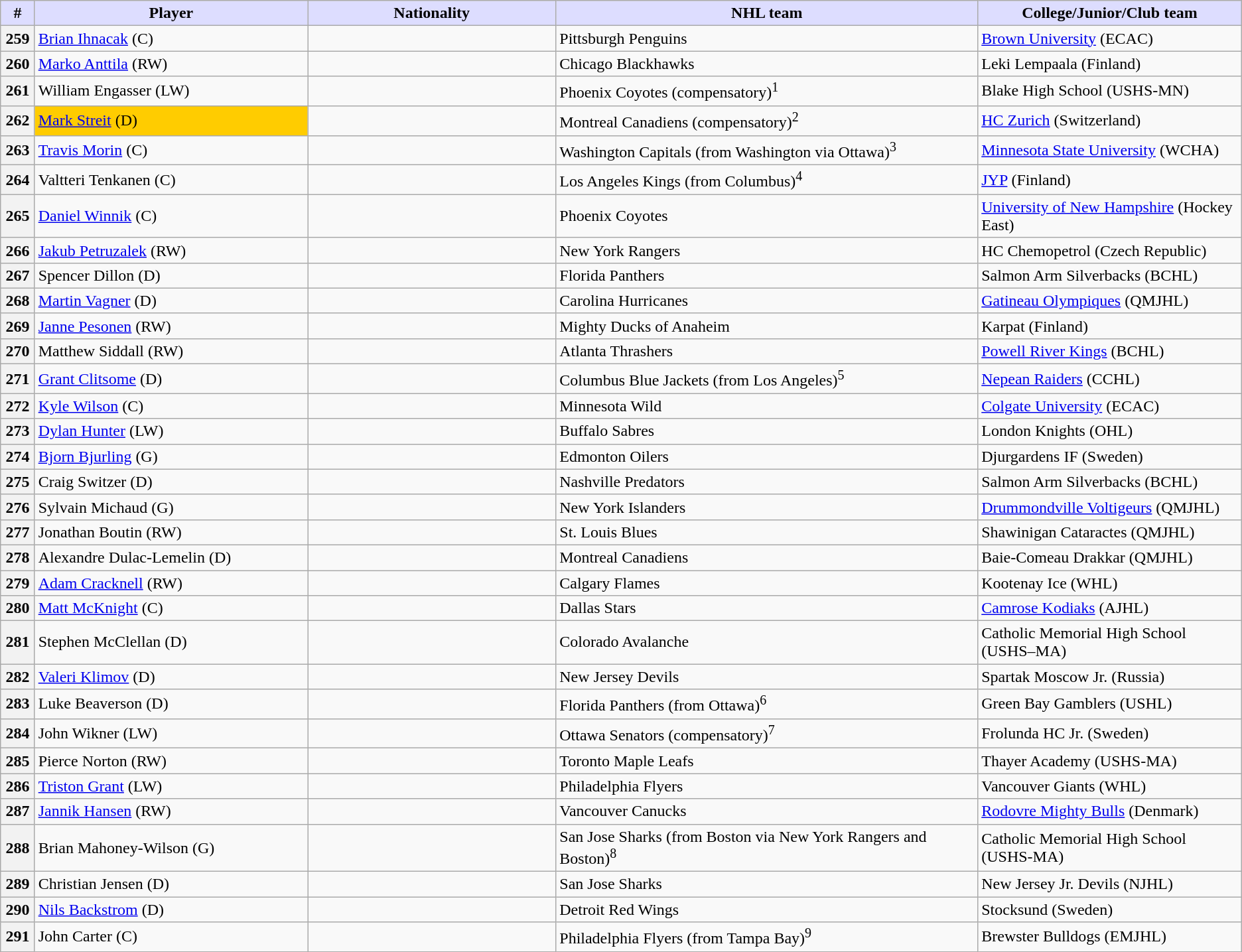<table class="wikitable">
<tr>
<th style="background:#ddf; width:2.75%;">#</th>
<th style="background:#ddf; width:22.0%;">Player</th>
<th style="background:#ddf; width:20.0%;">Nationality</th>
<th style="background:#ddf; width:34.0%;">NHL team</th>
<th style="background:#ddf; width:100.0%;">College/Junior/Club team</th>
</tr>
<tr>
<th>259</th>
<td><a href='#'>Brian Ihnacak</a> (C)</td>
<td></td>
<td>Pittsburgh Penguins</td>
<td><a href='#'>Brown University</a> (ECAC)</td>
</tr>
<tr>
<th>260</th>
<td><a href='#'>Marko Anttila</a> (RW)</td>
<td></td>
<td>Chicago Blackhawks</td>
<td>Leki Lempaala (Finland)</td>
</tr>
<tr>
<th>261</th>
<td>William Engasser (LW)</td>
<td></td>
<td>Phoenix Coyotes (compensatory)<sup>1</sup></td>
<td>Blake High School (USHS-MN)</td>
</tr>
<tr>
<th>262</th>
<td bgcolor="#FFCC00"><a href='#'>Mark Streit</a> (D)</td>
<td></td>
<td>Montreal Canadiens (compensatory)<sup>2</sup></td>
<td><a href='#'>HC Zurich</a> (Switzerland)</td>
</tr>
<tr>
<th>263</th>
<td><a href='#'>Travis Morin</a> (C)</td>
<td></td>
<td>Washington Capitals (from Washington via Ottawa)<sup>3</sup></td>
<td><a href='#'>Minnesota State University</a> (WCHA)</td>
</tr>
<tr>
<th>264</th>
<td>Valtteri Tenkanen (C)</td>
<td></td>
<td>Los Angeles Kings (from Columbus)<sup>4</sup></td>
<td><a href='#'>JYP</a> (Finland)</td>
</tr>
<tr>
<th>265</th>
<td><a href='#'>Daniel Winnik</a> (C)</td>
<td></td>
<td>Phoenix Coyotes</td>
<td><a href='#'>University of New Hampshire</a> (Hockey East)</td>
</tr>
<tr>
<th>266</th>
<td><a href='#'>Jakub Petruzalek</a> (RW)</td>
<td></td>
<td>New York Rangers</td>
<td>HC Chemopetrol (Czech Republic)</td>
</tr>
<tr>
<th>267</th>
<td>Spencer Dillon (D)</td>
<td></td>
<td>Florida Panthers</td>
<td>Salmon Arm Silverbacks (BCHL)</td>
</tr>
<tr>
<th>268</th>
<td><a href='#'>Martin Vagner</a> (D)</td>
<td></td>
<td>Carolina Hurricanes</td>
<td><a href='#'>Gatineau Olympiques</a> (QMJHL)</td>
</tr>
<tr>
<th>269</th>
<td><a href='#'>Janne Pesonen</a> (RW)</td>
<td></td>
<td>Mighty Ducks of Anaheim</td>
<td>Karpat (Finland)</td>
</tr>
<tr>
<th>270</th>
<td>Matthew Siddall (RW)</td>
<td></td>
<td>Atlanta Thrashers</td>
<td><a href='#'>Powell River Kings</a> (BCHL)</td>
</tr>
<tr>
<th>271</th>
<td><a href='#'>Grant Clitsome</a> (D)</td>
<td></td>
<td>Columbus Blue Jackets (from Los Angeles)<sup>5</sup></td>
<td><a href='#'>Nepean Raiders</a> (CCHL)</td>
</tr>
<tr>
<th>272</th>
<td><a href='#'>Kyle Wilson</a> (C)</td>
<td></td>
<td>Minnesota Wild</td>
<td><a href='#'>Colgate University</a> (ECAC)</td>
</tr>
<tr>
<th>273</th>
<td><a href='#'>Dylan Hunter</a> (LW)</td>
<td></td>
<td>Buffalo Sabres</td>
<td>London Knights (OHL)</td>
</tr>
<tr>
<th>274</th>
<td><a href='#'>Bjorn Bjurling</a> (G)</td>
<td></td>
<td>Edmonton Oilers</td>
<td>Djurgardens IF (Sweden)</td>
</tr>
<tr>
<th>275</th>
<td>Craig Switzer (D)</td>
<td></td>
<td>Nashville Predators</td>
<td>Salmon Arm Silverbacks (BCHL)</td>
</tr>
<tr>
<th>276</th>
<td>Sylvain Michaud (G)</td>
<td></td>
<td>New York Islanders</td>
<td><a href='#'>Drummondville Voltigeurs</a> (QMJHL)</td>
</tr>
<tr>
<th>277</th>
<td>Jonathan Boutin (RW)</td>
<td></td>
<td>St. Louis Blues</td>
<td>Shawinigan Cataractes (QMJHL)</td>
</tr>
<tr>
<th>278</th>
<td>Alexandre Dulac-Lemelin (D)</td>
<td></td>
<td>Montreal Canadiens</td>
<td>Baie-Comeau Drakkar (QMJHL)</td>
</tr>
<tr>
<th>279</th>
<td><a href='#'>Adam Cracknell</a> (RW)</td>
<td></td>
<td>Calgary Flames</td>
<td>Kootenay Ice (WHL)</td>
</tr>
<tr>
<th>280</th>
<td><a href='#'>Matt McKnight</a> (C)</td>
<td></td>
<td>Dallas Stars</td>
<td><a href='#'>Camrose Kodiaks</a> (AJHL)</td>
</tr>
<tr>
<th>281</th>
<td>Stephen McClellan (D)</td>
<td></td>
<td>Colorado Avalanche</td>
<td>Catholic Memorial High School (USHS–MA)</td>
</tr>
<tr>
<th>282</th>
<td><a href='#'>Valeri Klimov</a> (D)</td>
<td></td>
<td>New Jersey Devils</td>
<td>Spartak Moscow Jr. (Russia)</td>
</tr>
<tr>
<th>283</th>
<td>Luke Beaverson (D)</td>
<td></td>
<td>Florida Panthers (from Ottawa)<sup>6</sup></td>
<td>Green Bay Gamblers (USHL)</td>
</tr>
<tr>
<th>284</th>
<td>John Wikner (LW)</td>
<td></td>
<td>Ottawa Senators (compensatory)<sup>7</sup></td>
<td>Frolunda HC Jr. (Sweden)</td>
</tr>
<tr>
<th>285</th>
<td>Pierce Norton (RW)</td>
<td></td>
<td>Toronto Maple Leafs</td>
<td>Thayer Academy (USHS-MA)</td>
</tr>
<tr>
<th>286</th>
<td><a href='#'>Triston Grant</a> (LW)</td>
<td></td>
<td>Philadelphia Flyers</td>
<td>Vancouver Giants (WHL)</td>
</tr>
<tr>
<th>287</th>
<td><a href='#'>Jannik Hansen</a> (RW)</td>
<td></td>
<td>Vancouver Canucks</td>
<td><a href='#'>Rodovre Mighty Bulls</a> (Denmark)</td>
</tr>
<tr>
<th>288</th>
<td>Brian Mahoney-Wilson (G)</td>
<td></td>
<td>San Jose Sharks (from Boston via New York Rangers and Boston)<sup>8</sup></td>
<td>Catholic Memorial High School (USHS-MA)</td>
</tr>
<tr>
<th>289</th>
<td>Christian Jensen (D)</td>
<td></td>
<td>San Jose Sharks</td>
<td>New Jersey Jr. Devils (NJHL)</td>
</tr>
<tr>
<th>290</th>
<td><a href='#'>Nils Backstrom</a> (D)</td>
<td></td>
<td>Detroit Red Wings</td>
<td>Stocksund (Sweden)</td>
</tr>
<tr>
<th>291</th>
<td>John Carter (C)</td>
<td></td>
<td>Philadelphia Flyers (from Tampa Bay)<sup>9</sup></td>
<td>Brewster Bulldogs (EMJHL)</td>
</tr>
</table>
